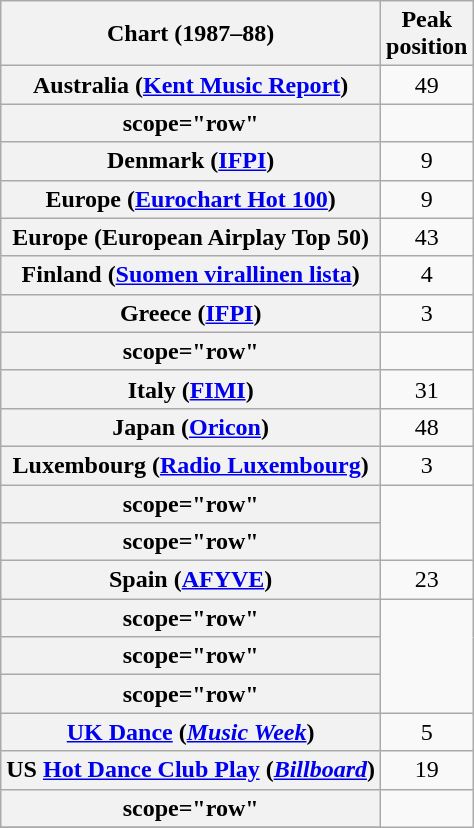<table class="wikitable sortable plainrowheaders">
<tr>
<th>Chart (1987–88)</th>
<th>Peak<br>position</th>
</tr>
<tr>
<th scope="row">Australia (<a href='#'>Kent Music Report</a>)</th>
<td align="center">49</td>
</tr>
<tr>
<th>scope="row"</th>
</tr>
<tr>
<th scope="row">Denmark (<a href='#'>IFPI</a>)</th>
<td align="center">9</td>
</tr>
<tr>
<th scope="row">Europe (<a href='#'>Eurochart Hot 100</a>)</th>
<td style="text-align:center;">9</td>
</tr>
<tr>
<th scope="row">Europe (European Airplay Top 50)</th>
<td align="center">43</td>
</tr>
<tr>
<th scope="row">Finland (<a href='#'>Suomen virallinen lista</a>)</th>
<td align="center">4</td>
</tr>
<tr>
<th scope="row">Greece (<a href='#'>IFPI</a>)</th>
<td align="center">3</td>
</tr>
<tr>
<th>scope="row"</th>
</tr>
<tr>
<th scope="row">Italy (<a href='#'>FIMI</a>)</th>
<td align="center">31</td>
</tr>
<tr>
<th scope="row">Japan (<a href='#'>Oricon</a>)</th>
<td align="center">48</td>
</tr>
<tr>
<th scope="row">Luxembourg (<a href='#'>Radio Luxembourg</a>)</th>
<td align="center">3</td>
</tr>
<tr>
<th>scope="row"</th>
</tr>
<tr>
<th>scope="row"</th>
</tr>
<tr>
<th scope="row">Spain (<a href='#'>AFYVE</a>)</th>
<td align="center">23</td>
</tr>
<tr>
<th>scope="row"</th>
</tr>
<tr>
<th>scope="row"</th>
</tr>
<tr>
<th>scope="row"</th>
</tr>
<tr>
<th scope="row"><a href='#'>UK Dance</a> (<em><a href='#'>Music Week</a></em>)</th>
<td align="center">5</td>
</tr>
<tr>
<th scope="row">US <a href='#'>Hot Dance Club Play</a> (<em><a href='#'>Billboard</a></em>)</th>
<td align="center">19</td>
</tr>
<tr>
<th>scope="row"</th>
</tr>
<tr>
</tr>
</table>
